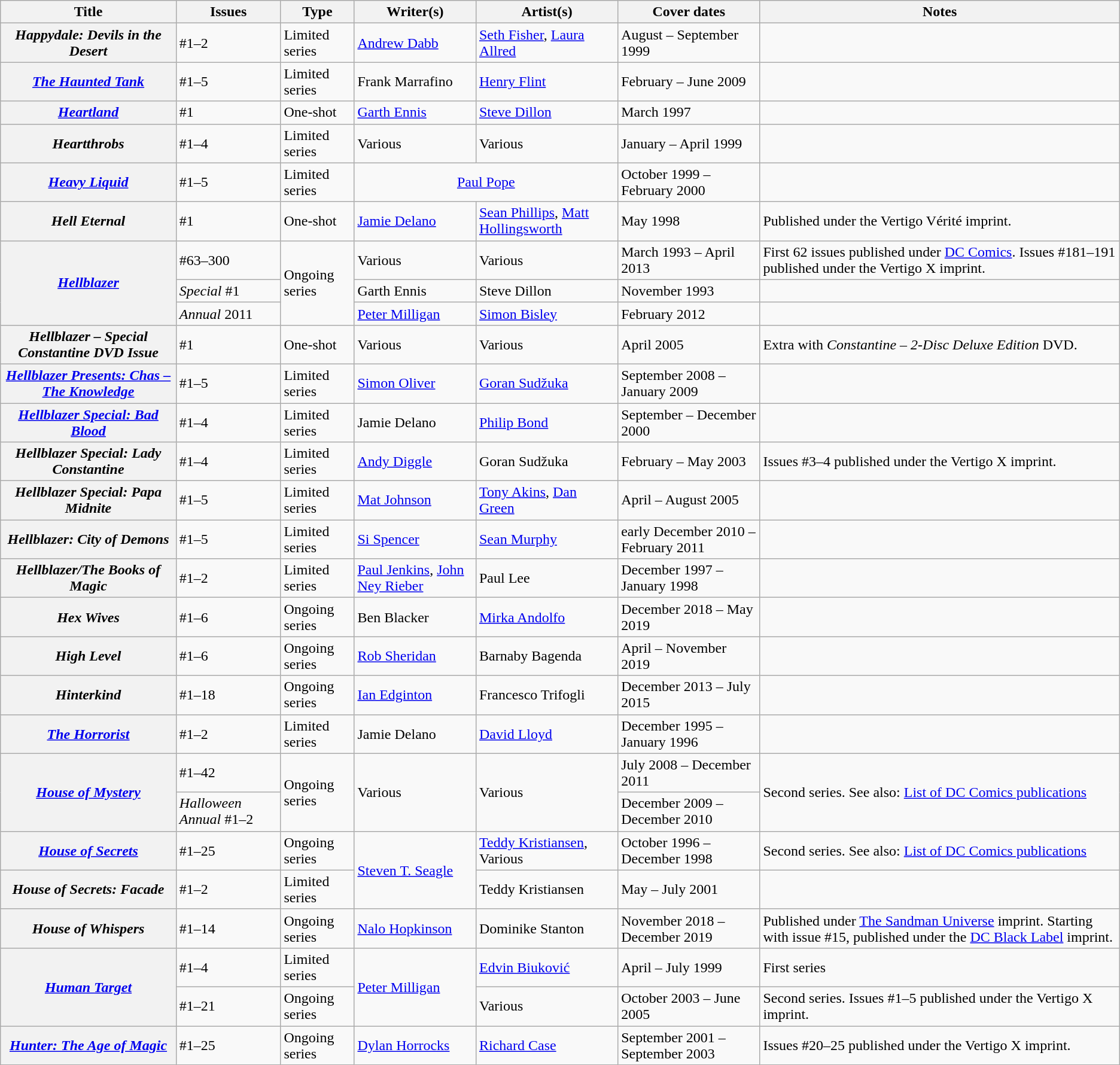<table class="wikitable">
<tr>
<th>Title</th>
<th>Issues</th>
<th>Type</th>
<th>Writer(s)</th>
<th>Artist(s)</th>
<th>Cover dates</th>
<th>Notes</th>
</tr>
<tr>
<th><em>Happydale: Devils in the Desert</em></th>
<td>#1–2</td>
<td>Limited series</td>
<td><a href='#'>Andrew Dabb</a></td>
<td><a href='#'>Seth Fisher</a>, <a href='#'>Laura Allred</a></td>
<td>August – September 1999</td>
<td></td>
</tr>
<tr>
<th><em><a href='#'>The Haunted Tank</a></em></th>
<td>#1–5</td>
<td>Limited series</td>
<td>Frank Marrafino</td>
<td><a href='#'>Henry Flint</a></td>
<td>February – June 2009</td>
<td></td>
</tr>
<tr>
<th><em><a href='#'>Heartland</a></em></th>
<td>#1</td>
<td>One-shot</td>
<td><a href='#'>Garth Ennis</a></td>
<td><a href='#'>Steve Dillon</a></td>
<td>March 1997</td>
<td></td>
</tr>
<tr>
<th><em>Heartthrobs</em></th>
<td>#1–4</td>
<td>Limited series</td>
<td>Various</td>
<td>Various</td>
<td>January – April 1999</td>
<td></td>
</tr>
<tr>
<th><em><a href='#'>Heavy Liquid</a></em></th>
<td>#1–5</td>
<td>Limited series</td>
<td colspan="2" style="text-align:center"><a href='#'>Paul Pope</a></td>
<td>October 1999 – February 2000</td>
<td></td>
</tr>
<tr>
<th><em>Hell Eternal</em></th>
<td>#1</td>
<td>One-shot</td>
<td><a href='#'>Jamie Delano</a></td>
<td><a href='#'>Sean Phillips</a>, <a href='#'>Matt Hollingsworth</a></td>
<td>May 1998</td>
<td>Published under the Vertigo Vérité imprint.</td>
</tr>
<tr>
<th rowspan="3"><em><a href='#'>Hellblazer</a></em></th>
<td>#63–300</td>
<td rowspan="3">Ongoing series</td>
<td>Various</td>
<td>Various</td>
<td>March 1993 – April 2013</td>
<td>First 62 issues published under <a href='#'>DC Comics</a>. Issues #181–191 published under the Vertigo X imprint.</td>
</tr>
<tr>
<td><em>Special</em> #1</td>
<td>Garth Ennis</td>
<td>Steve Dillon</td>
<td>November 1993</td>
<td></td>
</tr>
<tr>
<td><em>Annual</em> 2011</td>
<td><a href='#'>Peter Milligan</a></td>
<td><a href='#'>Simon Bisley</a></td>
<td>February 2012</td>
<td></td>
</tr>
<tr>
<th><em>Hellblazer – Special Constantine DVD Issue</em></th>
<td>#1</td>
<td>One-shot</td>
<td>Various</td>
<td>Various</td>
<td>April 2005</td>
<td>Extra with <em>Constantine – 2-Disc Deluxe Edition</em> DVD.</td>
</tr>
<tr>
<th><em><a href='#'>Hellblazer Presents: Chas – The Knowledge</a></em></th>
<td>#1–5</td>
<td>Limited series</td>
<td><a href='#'>Simon Oliver</a></td>
<td><a href='#'>Goran Sudžuka</a></td>
<td>September 2008 – January 2009</td>
<td></td>
</tr>
<tr>
<th><em><a href='#'>Hellblazer Special: Bad Blood</a></em></th>
<td>#1–4</td>
<td>Limited series</td>
<td>Jamie Delano</td>
<td><a href='#'>Philip Bond</a></td>
<td>September – December 2000</td>
<td></td>
</tr>
<tr>
<th><em>Hellblazer Special: Lady Constantine</em></th>
<td>#1–4</td>
<td>Limited series</td>
<td><a href='#'>Andy Diggle</a></td>
<td>Goran Sudžuka</td>
<td>February – May 2003</td>
<td>Issues #3–4 published under the Vertigo X imprint.</td>
</tr>
<tr>
<th><em>Hellblazer Special: Papa Midnite</em></th>
<td>#1–5</td>
<td>Limited series</td>
<td><a href='#'>Mat Johnson</a></td>
<td><a href='#'>Tony Akins</a>, <a href='#'>Dan Green</a></td>
<td>April – August 2005</td>
<td></td>
</tr>
<tr>
<th><em>Hellblazer: City of Demons</em></th>
<td>#1–5</td>
<td>Limited series</td>
<td><a href='#'>Si Spencer</a></td>
<td><a href='#'>Sean Murphy</a></td>
<td>early December 2010 – February 2011</td>
<td></td>
</tr>
<tr>
<th><em>Hellblazer/The Books of Magic</em></th>
<td>#1–2</td>
<td>Limited series</td>
<td><a href='#'>Paul Jenkins</a>, <a href='#'>John Ney Rieber</a></td>
<td>Paul Lee</td>
<td>December 1997 – January 1998</td>
<td></td>
</tr>
<tr>
<th><em>Hex Wives</em></th>
<td>#1–6</td>
<td>Ongoing series</td>
<td>Ben Blacker</td>
<td><a href='#'>Mirka Andolfo</a></td>
<td>December 2018 – May 2019</td>
<td></td>
</tr>
<tr>
<th><em>High Level</em></th>
<td>#1–6</td>
<td>Ongoing series</td>
<td><a href='#'>Rob Sheridan</a></td>
<td>Barnaby Bagenda</td>
<td>April – November 2019</td>
<td></td>
</tr>
<tr>
<th><em>Hinterkind</em></th>
<td>#1–18</td>
<td>Ongoing series</td>
<td><a href='#'>Ian Edginton</a></td>
<td>Francesco Trifogli</td>
<td>December 2013 – July 2015</td>
<td></td>
</tr>
<tr>
<th><em><a href='#'>The Horrorist</a></em></th>
<td>#1–2</td>
<td>Limited series</td>
<td>Jamie Delano</td>
<td><a href='#'>David Lloyd</a></td>
<td>December 1995 – January 1996</td>
<td></td>
</tr>
<tr>
<th rowspan="2"><em><a href='#'>House of Mystery</a></em></th>
<td>#1–42</td>
<td rowspan="2">Ongoing series</td>
<td rowspan="2">Various</td>
<td rowspan="2">Various</td>
<td>July 2008 – December 2011</td>
<td rowspan="2">Second series. See also: <a href='#'>List of DC Comics publications</a></td>
</tr>
<tr>
<td><em>Halloween Annual</em> #1–2</td>
<td>December 2009 – December 2010</td>
</tr>
<tr>
<th><em><a href='#'>House of Secrets</a></em></th>
<td>#1–25</td>
<td>Ongoing series</td>
<td rowspan="2"><a href='#'>Steven T. Seagle</a></td>
<td><a href='#'>Teddy Kristiansen</a>, Various</td>
<td>October 1996 – December 1998</td>
<td>Second series. See also: <a href='#'>List of DC Comics publications</a></td>
</tr>
<tr>
<th><em>House of Secrets: Facade</em></th>
<td>#1–2</td>
<td>Limited series</td>
<td>Teddy Kristiansen</td>
<td>May – July 2001</td>
<td></td>
</tr>
<tr>
<th><em>House of Whispers</em></th>
<td>#1–14</td>
<td>Ongoing series</td>
<td><a href='#'>Nalo Hopkinson</a></td>
<td>Dominike Stanton</td>
<td>November 2018 – December 2019</td>
<td>Published under <a href='#'>The Sandman Universe</a> imprint. Starting with issue #15, published under the <a href='#'>DC Black Label</a> imprint.</td>
</tr>
<tr>
<th rowspan="2"><em><a href='#'>Human Target</a></em></th>
<td>#1–4</td>
<td>Limited series</td>
<td rowspan="2"><a href='#'>Peter Milligan</a></td>
<td><a href='#'>Edvin Biuković</a></td>
<td>April – July 1999</td>
<td>First series</td>
</tr>
<tr>
<td>#1–21</td>
<td>Ongoing series</td>
<td>Various</td>
<td>October 2003 – June 2005</td>
<td>Second series. Issues #1–5 published under the Vertigo X imprint.</td>
</tr>
<tr>
<th><em><a href='#'>Hunter: The Age of Magic</a></em></th>
<td>#1–25</td>
<td>Ongoing series</td>
<td><a href='#'>Dylan Horrocks</a></td>
<td><a href='#'>Richard Case</a></td>
<td>September 2001 – September 2003</td>
<td>Issues #20–25 published under the Vertigo X imprint.</td>
</tr>
</table>
